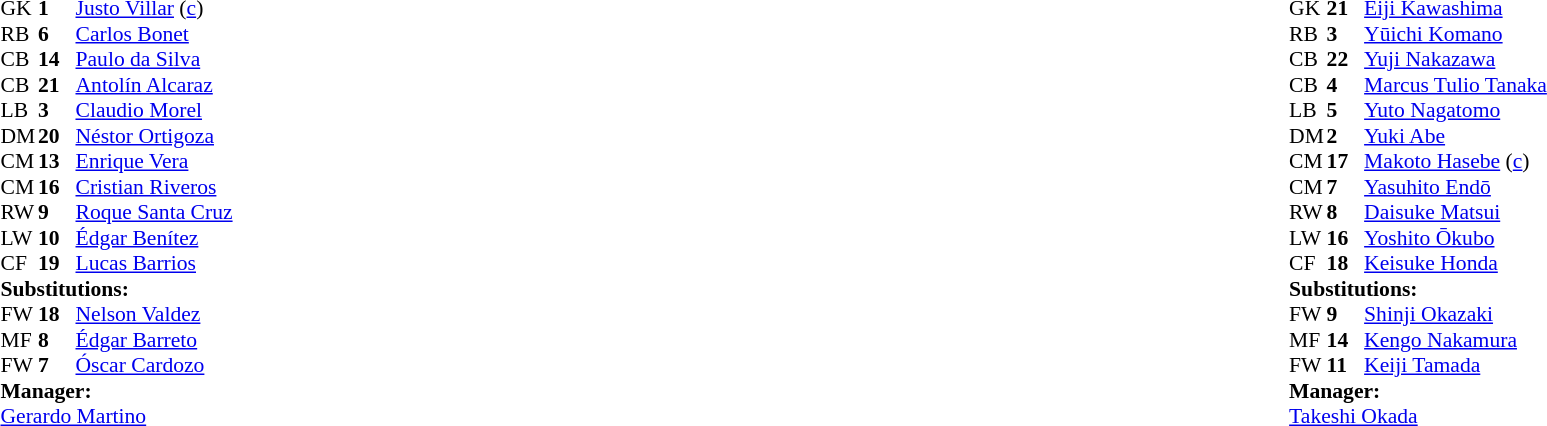<table style="width:100%">
<tr>
<td style="vertical-align:top;width:40%"><br><table style="font-size:90%" cellspacing="0" cellpadding="0">
<tr>
<th width="25"></th>
<th width="25"></th>
</tr>
<tr>
<td>GK</td>
<td><strong>1</strong></td>
<td><a href='#'>Justo Villar</a> (<a href='#'>c</a>)</td>
</tr>
<tr>
<td>RB</td>
<td><strong>6</strong></td>
<td><a href='#'>Carlos Bonet</a></td>
</tr>
<tr>
<td>CB</td>
<td><strong>14</strong></td>
<td><a href='#'>Paulo da Silva</a></td>
</tr>
<tr>
<td>CB</td>
<td><strong>21</strong></td>
<td><a href='#'>Antolín Alcaraz</a></td>
</tr>
<tr>
<td>LB</td>
<td><strong>3</strong></td>
<td><a href='#'>Claudio Morel</a></td>
</tr>
<tr>
<td>DM</td>
<td><strong>20</strong></td>
<td><a href='#'>Néstor Ortigoza</a></td>
<td></td>
<td></td>
</tr>
<tr>
<td>CM</td>
<td><strong>13</strong></td>
<td><a href='#'>Enrique Vera</a></td>
</tr>
<tr>
<td>CM</td>
<td><strong>16</strong></td>
<td><a href='#'>Cristian Riveros</a></td>
<td></td>
</tr>
<tr>
<td>RW</td>
<td><strong>9</strong></td>
<td><a href='#'>Roque Santa Cruz</a></td>
<td></td>
<td></td>
</tr>
<tr>
<td>LW</td>
<td><strong>10</strong></td>
<td><a href='#'>Édgar Benítez</a></td>
<td></td>
<td></td>
</tr>
<tr>
<td>CF</td>
<td><strong>19</strong></td>
<td><a href='#'>Lucas Barrios</a></td>
</tr>
<tr>
<td colspan=3><strong>Substitutions:</strong></td>
</tr>
<tr>
<td>FW</td>
<td><strong>18</strong></td>
<td><a href='#'>Nelson Valdez</a></td>
<td></td>
<td></td>
</tr>
<tr>
<td>MF</td>
<td><strong>8</strong></td>
<td><a href='#'>Édgar Barreto</a></td>
<td></td>
<td></td>
</tr>
<tr>
<td>FW</td>
<td><strong>7</strong></td>
<td><a href='#'>Óscar Cardozo</a></td>
<td></td>
<td></td>
</tr>
<tr>
<td colspan=3><strong>Manager:</strong></td>
</tr>
<tr>
<td colspan=4> <a href='#'>Gerardo Martino</a></td>
</tr>
</table>
</td>
<td valign="top"></td>
<td style="vertical-align:top;width:50%"><br><table cellspacing="0" cellpadding="0" style="font-size:90%;margin:auto">
<tr>
<th width=25></th>
<th width=25></th>
</tr>
<tr>
<td>GK</td>
<td><strong>21</strong></td>
<td><a href='#'>Eiji Kawashima</a></td>
</tr>
<tr>
<td>RB</td>
<td><strong>3</strong></td>
<td><a href='#'>Yūichi Komano</a></td>
</tr>
<tr>
<td>CB</td>
<td><strong>22</strong></td>
<td><a href='#'>Yuji Nakazawa</a></td>
</tr>
<tr>
<td>CB</td>
<td><strong>4</strong></td>
<td><a href='#'>Marcus Tulio Tanaka</a></td>
</tr>
<tr>
<td>LB</td>
<td><strong>5</strong></td>
<td><a href='#'>Yuto Nagatomo</a></td>
<td></td>
</tr>
<tr>
<td>DM</td>
<td><strong>2</strong></td>
<td><a href='#'>Yuki Abe</a></td>
<td></td>
<td></td>
</tr>
<tr>
<td>CM</td>
<td><strong>17</strong></td>
<td><a href='#'>Makoto Hasebe</a> (<a href='#'>c</a>)</td>
</tr>
<tr>
<td>CM</td>
<td><strong>7</strong></td>
<td><a href='#'>Yasuhito Endō</a></td>
<td></td>
</tr>
<tr>
<td>RW</td>
<td><strong>8</strong></td>
<td><a href='#'>Daisuke Matsui</a></td>
<td></td>
<td></td>
</tr>
<tr>
<td>LW</td>
<td><strong>16</strong></td>
<td><a href='#'>Yoshito Ōkubo</a></td>
<td></td>
<td></td>
</tr>
<tr>
<td>CF</td>
<td><strong>18</strong></td>
<td><a href='#'>Keisuke Honda</a></td>
<td></td>
</tr>
<tr>
<td colspan=3><strong>Substitutions:</strong></td>
</tr>
<tr>
<td>FW</td>
<td><strong>9</strong></td>
<td><a href='#'>Shinji Okazaki</a></td>
<td></td>
<td></td>
</tr>
<tr>
<td>MF</td>
<td><strong>14</strong></td>
<td><a href='#'>Kengo Nakamura</a></td>
<td></td>
<td></td>
</tr>
<tr>
<td>FW</td>
<td><strong>11</strong></td>
<td><a href='#'>Keiji Tamada</a></td>
<td></td>
<td></td>
</tr>
<tr>
<td colspan=3><strong>Manager:</strong></td>
</tr>
<tr>
<td colspan=3><a href='#'>Takeshi Okada</a></td>
</tr>
</table>
</td>
</tr>
</table>
